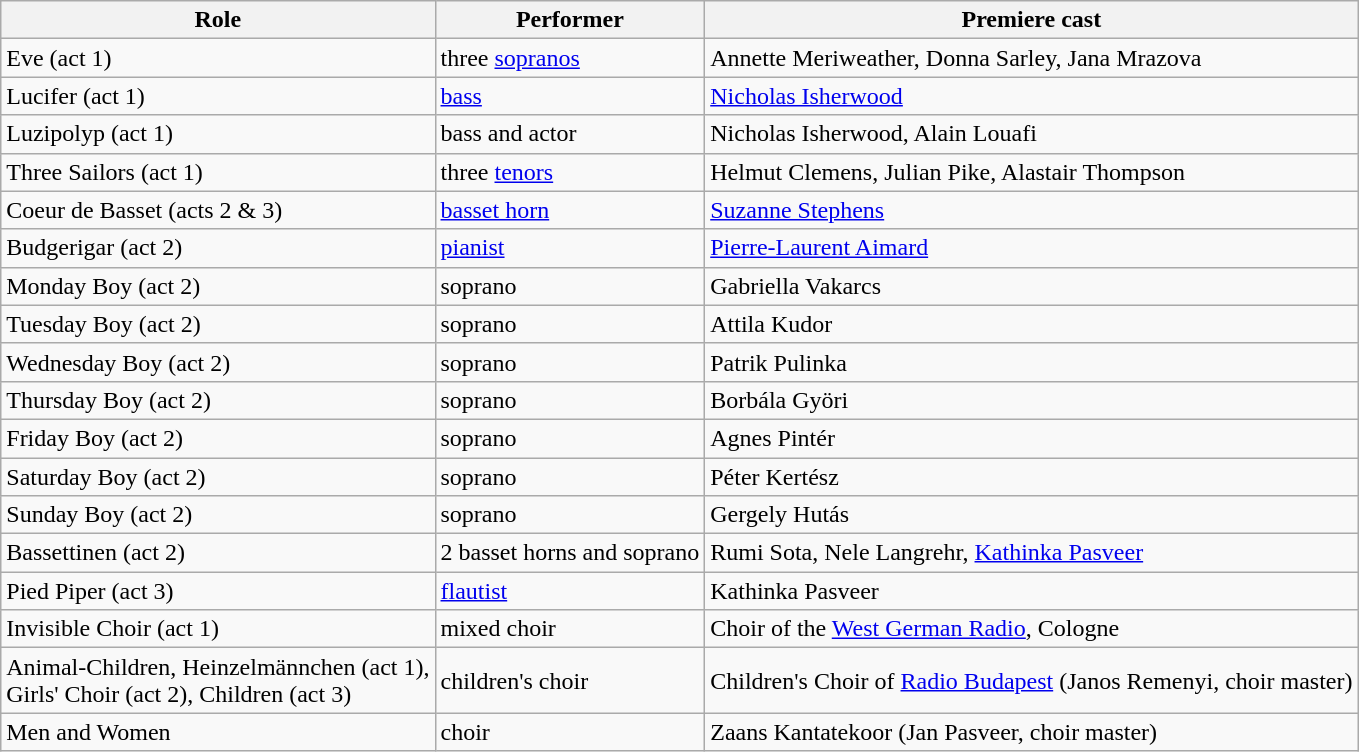<table class="wikitable">
<tr>
<th>Role</th>
<th>Performer</th>
<th>Premiere cast</th>
</tr>
<tr>
<td>Eve (act 1)</td>
<td>three <a href='#'>sopranos</a></td>
<td>Annette Meriweather, Donna Sarley, Jana Mrazova</td>
</tr>
<tr>
<td>Lucifer (act 1)</td>
<td><a href='#'>bass</a></td>
<td><a href='#'>Nicholas Isherwood</a></td>
</tr>
<tr>
<td>Luzipolyp (act 1)</td>
<td>bass and actor</td>
<td>Nicholas Isherwood, Alain Louafi</td>
</tr>
<tr>
<td>Three Sailors (act 1)</td>
<td>three <a href='#'>tenors</a></td>
<td>Helmut Clemens, Julian Pike, Alastair Thompson</td>
</tr>
<tr>
<td>Coeur de Basset (acts 2 & 3)</td>
<td><a href='#'>basset horn</a></td>
<td><a href='#'>Suzanne Stephens</a></td>
</tr>
<tr>
<td>Budgerigar (act 2)</td>
<td><a href='#'>pianist</a></td>
<td><a href='#'>Pierre-Laurent Aimard</a></td>
</tr>
<tr>
<td>Monday Boy (act 2)</td>
<td>soprano</td>
<td>Gabriella Vakarcs</td>
</tr>
<tr>
<td>Tuesday Boy (act 2)</td>
<td>soprano</td>
<td>Attila Kudor</td>
</tr>
<tr>
<td>Wednesday Boy (act 2)</td>
<td>soprano</td>
<td>Patrik Pulinka</td>
</tr>
<tr>
<td>Thursday Boy (act 2)</td>
<td>soprano</td>
<td>Borbála Györi</td>
</tr>
<tr>
<td>Friday Boy (act 2)</td>
<td>soprano</td>
<td>Agnes Pintér</td>
</tr>
<tr>
<td>Saturday Boy (act 2)</td>
<td>soprano</td>
<td>Péter Kertész</td>
</tr>
<tr>
<td>Sunday Boy (act 2)</td>
<td>soprano</td>
<td>Gergely Hutás</td>
</tr>
<tr>
<td>Bassettinen (act 2)</td>
<td>2 basset horns and soprano</td>
<td>Rumi Sota, Nele Langrehr, <a href='#'>Kathinka Pasveer</a></td>
</tr>
<tr>
<td>Pied Piper (act 3)</td>
<td><a href='#'>flautist</a></td>
<td>Kathinka Pasveer</td>
</tr>
<tr>
<td>Invisible Choir (act 1)</td>
<td>mixed choir</td>
<td>Choir of the <a href='#'>West German Radio</a>, Cologne</td>
</tr>
<tr>
<td>Animal-Children, Heinzelmännchen (act 1),<br>Girls' Choir (act 2), Children (act 3)</td>
<td>children's choir</td>
<td>Children's Choir of <a href='#'>Radio Budapest</a> (Janos Remenyi, choir master)</td>
</tr>
<tr>
<td>Men and Women</td>
<td>choir</td>
<td>Zaans Kantatekoor (Jan Pasveer, choir master)</td>
</tr>
</table>
